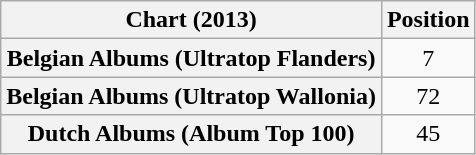<table class="wikitable sortable plainrowheaders" style="text-align:center">
<tr>
<th scope="col">Chart (2013)</th>
<th scope="col">Position</th>
</tr>
<tr>
<th scope="row">Belgian Albums (Ultratop Flanders)</th>
<td>7</td>
</tr>
<tr>
<th scope="row">Belgian Albums (Ultratop Wallonia)</th>
<td>72</td>
</tr>
<tr>
<th scope="row">Dutch Albums (Album Top 100)</th>
<td>45</td>
</tr>
</table>
